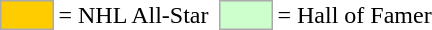<table>
<tr>
<td style="background-color:#FFCC00; border:1px solid #aaaaaa; width:2em;"></td>
<td>= NHL All-Star</td>
<td></td>
<td style="background-color:#CCFFCC; border:1px solid #aaaaaa; width:2em;"></td>
<td>= Hall of Famer</td>
</tr>
</table>
